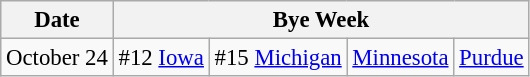<table class="wikitable" style="font-size:95%;">
<tr>
<th>Date</th>
<th colspan="4">Bye Week</th>
</tr>
<tr>
<td>October 24</td>
<td>#12 <a href='#'>Iowa</a></td>
<td>#15 <a href='#'>Michigan</a></td>
<td><a href='#'>Minnesota</a></td>
<td><a href='#'>Purdue</a></td>
</tr>
</table>
